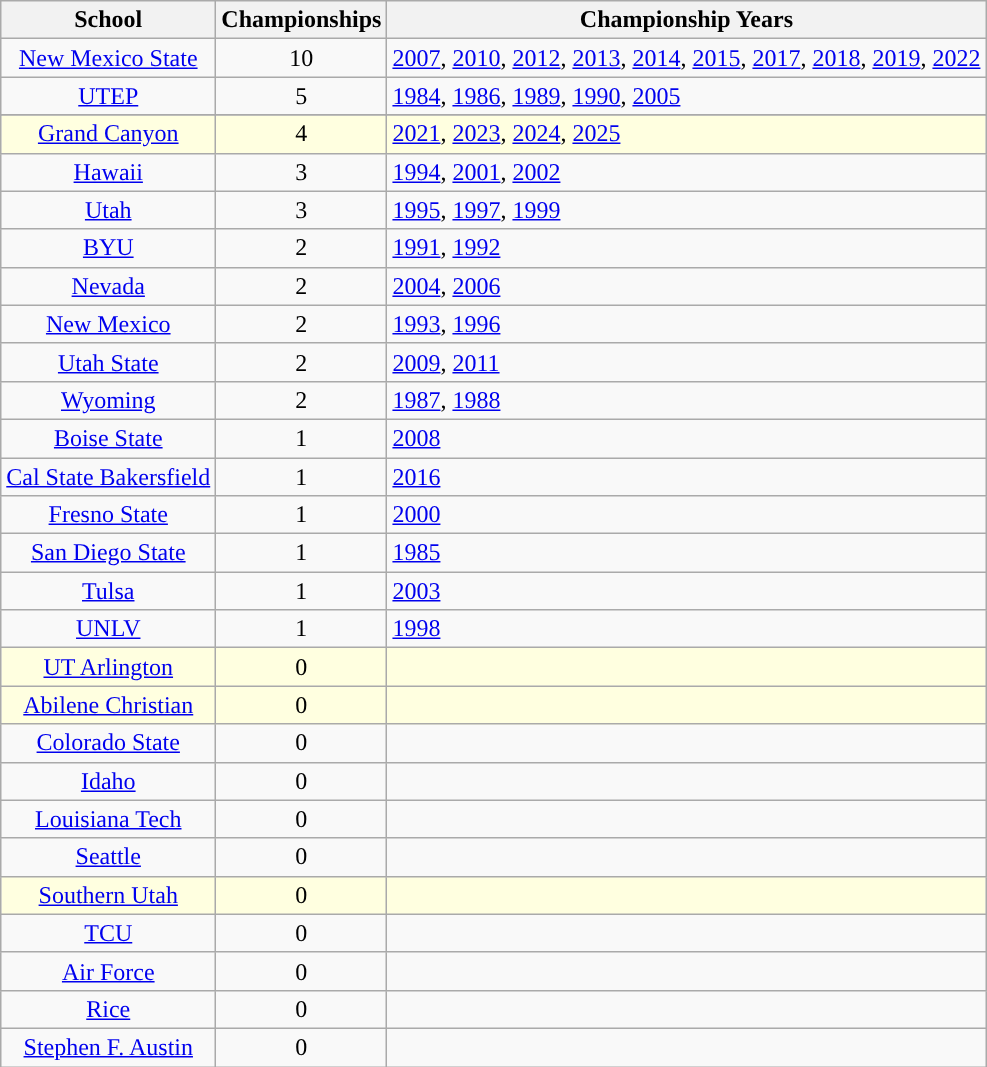<table class="wikitable sortable" style="text-align:center">
<tr>
<th width=px>School</th>
<th width=px>Championships</th>
<th width=px>Championship Years</th>
</tr>
<tr>
<td><a href='#'>New Mexico State</a></td>
<td>10</td>
<td align=left><a href='#'>2007</a>, <a href='#'>2010</a>, <a href='#'>2012</a>, <a href='#'>2013</a>, <a href='#'>2014</a>, <a href='#'>2015</a>, <a href='#'>2017</a>, <a href='#'>2018</a>, <a href='#'>2019</a>, <a href='#'>2022</a></td>
</tr>
<tr>
<td><a href='#'>UTEP</a></td>
<td>5</td>
<td align=left><a href='#'>1984</a>, <a href='#'>1986</a>, <a href='#'>1989</a>, <a href='#'>1990</a>, <a href='#'>2005</a></td>
</tr>
<tr>
</tr>
<tr bgcolor=#ffffe0>
<td><a href='#'>Grand Canyon</a></td>
<td>4</td>
<td align=left><a href='#'>2021</a>, <a href='#'>2023</a>, <a href='#'>2024</a>, <a href='#'>2025</a></td>
</tr>
<tr>
<td><a href='#'>Hawaii</a></td>
<td>3</td>
<td align=left><a href='#'>1994</a>, <a href='#'>2001</a>, <a href='#'>2002</a></td>
</tr>
<tr>
<td><a href='#'>Utah</a></td>
<td>3</td>
<td align=left><a href='#'>1995</a>, <a href='#'>1997</a>, <a href='#'>1999</a></td>
</tr>
<tr>
<td><a href='#'>BYU</a></td>
<td>2</td>
<td align=left><a href='#'>1991</a>, <a href='#'>1992</a></td>
</tr>
<tr>
<td><a href='#'>Nevada</a></td>
<td>2</td>
<td align=left><a href='#'>2004</a>, <a href='#'>2006</a></td>
</tr>
<tr>
<td><a href='#'>New Mexico</a></td>
<td>2</td>
<td align=left><a href='#'>1993</a>, <a href='#'>1996</a></td>
</tr>
<tr>
<td><a href='#'>Utah State</a></td>
<td>2</td>
<td align=left><a href='#'>2009</a>, <a href='#'>2011</a></td>
</tr>
<tr>
<td><a href='#'>Wyoming</a></td>
<td>2</td>
<td align=left><a href='#'>1987</a>, <a href='#'>1988</a></td>
</tr>
<tr>
<td><a href='#'>Boise State</a></td>
<td>1</td>
<td align=left><a href='#'>2008</a></td>
</tr>
<tr>
<td><a href='#'>Cal State Bakersfield</a></td>
<td>1</td>
<td align=left><a href='#'>2016</a></td>
</tr>
<tr>
<td><a href='#'>Fresno State</a></td>
<td>1</td>
<td align=left><a href='#'>2000</a></td>
</tr>
<tr>
<td><a href='#'>San Diego State</a></td>
<td>1</td>
<td align=left><a href='#'>1985</a></td>
</tr>
<tr>
<td><a href='#'>Tulsa</a></td>
<td>1</td>
<td align=left><a href='#'>2003</a></td>
</tr>
<tr>
<td><a href='#'>UNLV</a></td>
<td>1</td>
<td align=left><a href='#'>1998</a></td>
</tr>
<tr bgcolor=#ffffe0>
<td><a href='#'>UT Arlington</a></td>
<td>0</td>
<td align=left></td>
</tr>
<tr bgcolor=#ffffe0>
<td><a href='#'>Abilene Christian</a></td>
<td>0</td>
<td align=left></td>
</tr>
<tr>
<td><a href='#'>Colorado State</a></td>
<td>0</td>
<td align=left></td>
</tr>
<tr>
<td><a href='#'>Idaho</a></td>
<td>0</td>
<td align=left></td>
</tr>
<tr>
<td><a href='#'>Louisiana Tech</a></td>
<td>0</td>
<td align=left></td>
</tr>
<tr>
<td><a href='#'>Seattle</a></td>
<td>0</td>
<td align=left></td>
</tr>
<tr bgcolor=#ffffe0>
<td><a href='#'>Southern Utah</a></td>
<td>0</td>
<td align=left></td>
</tr>
<tr>
<td><a href='#'>TCU</a></td>
<td>0</td>
</tr>
<tr>
<td><a href='#'>Air Force</a></td>
<td>0</td>
<td align=left></td>
</tr>
<tr>
<td><a href='#'>Rice</a></td>
<td>0</td>
<td align=left></td>
</tr>
<tr>
<td><a href='#'>Stephen F. Austin</a></td>
<td>0</td>
<td></td>
</tr>
</table>
